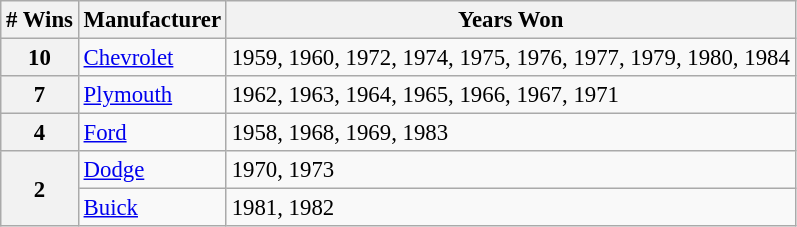<table class="wikitable" style="font-size: 95%;">
<tr>
<th># Wins</th>
<th>Manufacturer</th>
<th>Years Won</th>
</tr>
<tr>
<th>10</th>
<td><a href='#'>Chevrolet</a></td>
<td>1959, 1960, 1972, 1974, 1975, 1976, 1977, 1979, 1980, 1984</td>
</tr>
<tr>
<th>7</th>
<td><a href='#'>Plymouth</a></td>
<td>1962, 1963, 1964, 1965, 1966, 1967, 1971</td>
</tr>
<tr>
<th>4</th>
<td><a href='#'>Ford</a></td>
<td>1958, 1968, 1969, 1983</td>
</tr>
<tr>
<th rowspan="2">2</th>
<td><a href='#'>Dodge</a></td>
<td>1970, 1973</td>
</tr>
<tr>
<td><a href='#'>Buick</a></td>
<td>1981, 1982</td>
</tr>
</table>
